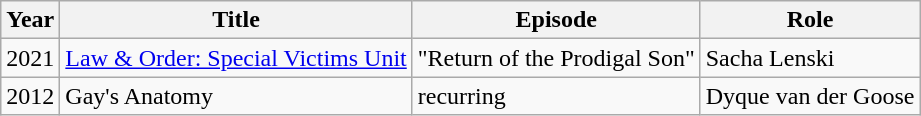<table class="wikitable sortable">
<tr>
<th scope="col">Year</th>
<th scope="col">Title</th>
<th scope="col">Episode</th>
<th scope="col">Role</th>
</tr>
<tr>
<td>2021</td>
<td><a href='#'>Law & Order: Special Victims Unit</a></td>
<td>"Return of the Prodigal Son"</td>
<td>Sacha Lenski</td>
</tr>
<tr>
<td>2012</td>
<td>Gay's Anatomy</td>
<td>recurring</td>
<td>Dyque van der Goose</td>
</tr>
</table>
